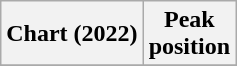<table class="wikitable plainrowheaders" style="text-align:center">
<tr>
<th scope="col">Chart (2022)</th>
<th scope="col">Peak<br>position</th>
</tr>
<tr>
</tr>
</table>
